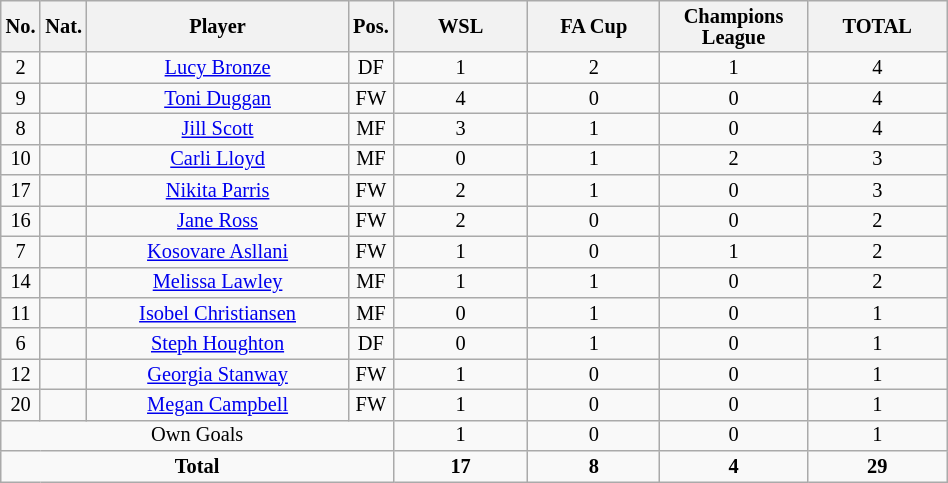<table class="wikitable sortable alternance"  style="font-size:85%; text-align:center; line-height:14px; width:50%;">
<tr>
<th width=10><strong>No.</strong></th>
<th width=10><strong>Nat.</strong></th>
<th scope=col style="width:200px;"><strong>Player</strong></th>
<th width=10><strong>Pos.</strong></th>
<th width=100>WSL</th>
<th width=100>FA Cup</th>
<th width=100>Champions League</th>
<th width=100>TOTAL</th>
</tr>
<tr>
<td>2</td>
<td></td>
<td><a href='#'>Lucy Bronze</a></td>
<td>DF</td>
<td>1</td>
<td>2</td>
<td>1</td>
<td>4</td>
</tr>
<tr>
<td>9</td>
<td></td>
<td><a href='#'>Toni Duggan</a></td>
<td>FW</td>
<td>4</td>
<td>0</td>
<td>0</td>
<td>4</td>
</tr>
<tr>
<td>8</td>
<td></td>
<td><a href='#'>Jill Scott</a></td>
<td>MF</td>
<td>3</td>
<td>1</td>
<td>0</td>
<td>4</td>
</tr>
<tr>
<td>10</td>
<td></td>
<td><a href='#'>Carli Lloyd</a></td>
<td>MF</td>
<td>0</td>
<td>1</td>
<td>2</td>
<td>3</td>
</tr>
<tr>
<td>17</td>
<td></td>
<td><a href='#'>Nikita Parris</a></td>
<td>FW</td>
<td>2</td>
<td>1</td>
<td>0</td>
<td>3</td>
</tr>
<tr>
<td>16</td>
<td></td>
<td><a href='#'>Jane Ross</a></td>
<td>FW</td>
<td>2</td>
<td>0</td>
<td>0</td>
<td>2</td>
</tr>
<tr>
<td>7</td>
<td></td>
<td><a href='#'>Kosovare Asllani</a></td>
<td>FW</td>
<td>1</td>
<td>0</td>
<td>1</td>
<td>2</td>
</tr>
<tr>
<td>14</td>
<td></td>
<td><a href='#'>Melissa Lawley</a></td>
<td>MF</td>
<td>1</td>
<td>1</td>
<td>0</td>
<td>2</td>
</tr>
<tr>
<td>11</td>
<td></td>
<td><a href='#'>Isobel Christiansen</a></td>
<td>MF</td>
<td>0</td>
<td>1</td>
<td>0</td>
<td>1</td>
</tr>
<tr>
<td>6</td>
<td></td>
<td><a href='#'>Steph Houghton</a></td>
<td>DF</td>
<td>0</td>
<td>1</td>
<td>0</td>
<td>1</td>
</tr>
<tr>
<td>12</td>
<td></td>
<td><a href='#'>Georgia Stanway</a></td>
<td>FW</td>
<td>1</td>
<td>0</td>
<td>0</td>
<td>1</td>
</tr>
<tr>
<td>20</td>
<td></td>
<td><a href='#'>Megan Campbell</a></td>
<td>FW</td>
<td>1</td>
<td>0</td>
<td>0</td>
<td>1</td>
</tr>
<tr class="sortbottom">
<td colspan="4">Own Goals</td>
<td>1</td>
<td>0</td>
<td>0</td>
<td>1</td>
</tr>
<tr class="sortbottom">
<td colspan="4"><strong>Total</strong></td>
<td><strong>17</strong></td>
<td><strong>8</strong></td>
<td><strong>4</strong></td>
<td><strong>29</strong></td>
</tr>
</table>
